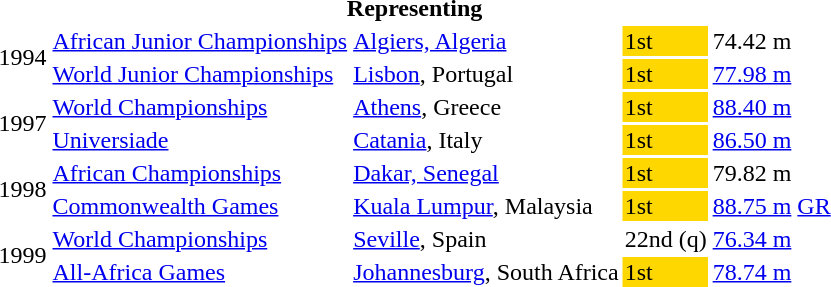<table>
<tr>
<th colspan="5">Representing </th>
</tr>
<tr>
<td rowspan=2>1994</td>
<td><a href='#'>African Junior Championships</a></td>
<td><a href='#'>Algiers, Algeria</a></td>
<td bgcolor=gold>1st</td>
<td>74.42 m</td>
</tr>
<tr>
<td><a href='#'>World Junior Championships</a></td>
<td><a href='#'>Lisbon</a>, Portugal</td>
<td bgcolor=gold>1st</td>
<td><a href='#'>77.98 m</a></td>
</tr>
<tr>
<td rowspan=2>1997</td>
<td><a href='#'>World Championships</a></td>
<td><a href='#'>Athens</a>, Greece</td>
<td bgcolor="gold">1st</td>
<td><a href='#'>88.40 m</a></td>
</tr>
<tr>
<td><a href='#'>Universiade</a></td>
<td><a href='#'>Catania</a>, Italy</td>
<td bgcolor="gold">1st</td>
<td><a href='#'>86.50 m</a></td>
</tr>
<tr>
<td rowspan=2>1998</td>
<td><a href='#'>African Championships</a></td>
<td><a href='#'>Dakar, Senegal</a></td>
<td bgcolor="gold">1st</td>
<td>79.82 m</td>
</tr>
<tr>
<td><a href='#'>Commonwealth Games</a></td>
<td><a href='#'>Kuala Lumpur</a>, Malaysia</td>
<td bgcolor="gold">1st</td>
<td><a href='#'>88.75 m</a> <a href='#'>GR</a></td>
</tr>
<tr>
<td rowspan=2>1999</td>
<td><a href='#'>World Championships</a></td>
<td><a href='#'>Seville</a>, Spain</td>
<td>22nd (q)</td>
<td><a href='#'>76.34 m</a></td>
</tr>
<tr>
<td><a href='#'>All-Africa Games</a></td>
<td><a href='#'>Johannesburg</a>, South Africa</td>
<td bgcolor="gold">1st</td>
<td><a href='#'>78.74 m</a></td>
</tr>
</table>
